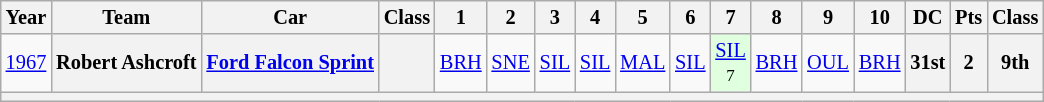<table class="wikitable" style="text-align:center; font-size:85%">
<tr>
<th>Year</th>
<th>Team</th>
<th>Car</th>
<th>Class</th>
<th>1</th>
<th>2</th>
<th>3</th>
<th>4</th>
<th>5</th>
<th>6</th>
<th>7</th>
<th>8</th>
<th>9</th>
<th>10</th>
<th>DC</th>
<th>Pts</th>
<th>Class</th>
</tr>
<tr>
<td><a href='#'>1967</a></td>
<th>Robert Ashcroft</th>
<th><a href='#'>Ford Falcon Sprint</a></th>
<th><span></span></th>
<td><a href='#'>BRH</a></td>
<td><a href='#'>SNE</a></td>
<td><a href='#'>SIL</a></td>
<td><a href='#'>SIL</a></td>
<td><a href='#'>MAL</a></td>
<td><a href='#'>SIL</a></td>
<td style="background:#DFFFDF;"><a href='#'>SIL</a><br><small>7</small></td>
<td><a href='#'>BRH</a></td>
<td><a href='#'>OUL</a></td>
<td><a href='#'>BRH</a></td>
<th>31st</th>
<th>2</th>
<th>9th</th>
</tr>
<tr>
<th colspan="17"></th>
</tr>
</table>
